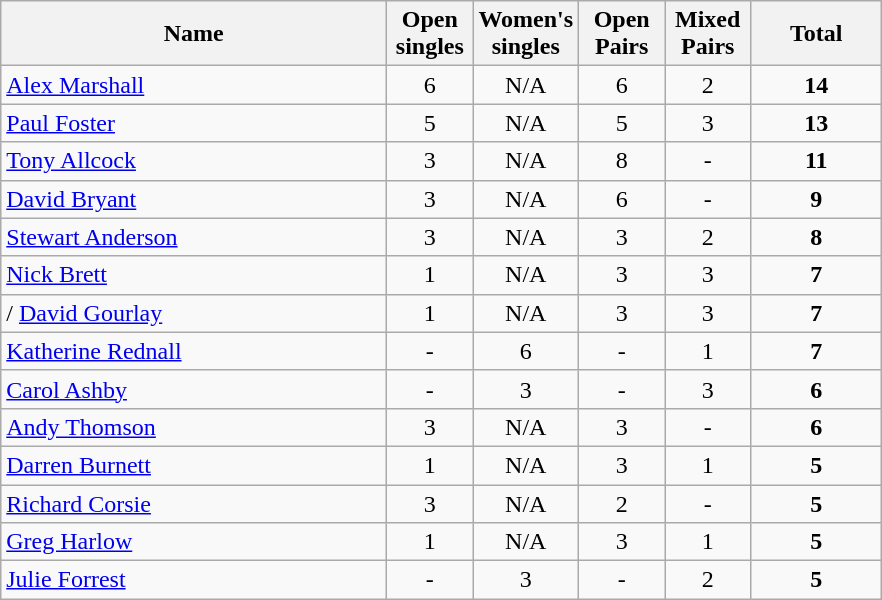<table class="wikitable" style="text-align:center">
<tr>
<th width=250>Name</th>
<th width=50>Open singles</th>
<th width=50>Women's singles</th>
<th width=50>Open Pairs</th>
<th width=50>Mixed Pairs</th>
<th width=80>Total</th>
</tr>
<tr align=center>
<td align=left> <a href='#'>Alex Marshall</a></td>
<td>6</td>
<td><span>N/A</span></td>
<td>6</td>
<td>2</td>
<td><strong>14</strong></td>
</tr>
<tr>
<td align=left> <a href='#'>Paul Foster</a></td>
<td>5</td>
<td><span>N/A</span></td>
<td>5</td>
<td>3</td>
<td><strong>13</strong></td>
</tr>
<tr>
<td align=left> <a href='#'>Tony Allcock</a></td>
<td>3</td>
<td><span>N/A</span></td>
<td>8</td>
<td>-</td>
<td><strong>11</strong></td>
</tr>
<tr>
<td align=left> <a href='#'>David Bryant</a></td>
<td>3</td>
<td><span>N/A</span></td>
<td>6</td>
<td>-</td>
<td><strong>9</strong></td>
</tr>
<tr>
<td align=left> <a href='#'>Stewart Anderson</a></td>
<td>3</td>
<td><span>N/A</span></td>
<td>3</td>
<td>2</td>
<td><strong>8</strong></td>
</tr>
<tr>
<td align=left> <a href='#'>Nick Brett</a></td>
<td>1</td>
<td><span>N/A</span></td>
<td>3</td>
<td>3</td>
<td><strong>7</strong></td>
</tr>
<tr>
<td align=left>/ <a href='#'>David Gourlay</a></td>
<td>1</td>
<td><span>N/A</span></td>
<td>3</td>
<td>3</td>
<td><strong>7</strong></td>
</tr>
<tr>
<td align=left> <a href='#'>Katherine Rednall</a></td>
<td>-</td>
<td>6</td>
<td>-</td>
<td>1</td>
<td><strong>7</strong></td>
</tr>
<tr>
<td align=left> <a href='#'>Carol Ashby</a></td>
<td>-</td>
<td>3</td>
<td>-</td>
<td>3</td>
<td><strong>6</strong></td>
</tr>
<tr>
<td align=left> <a href='#'>Andy Thomson</a></td>
<td>3</td>
<td><span>N/A</span></td>
<td>3</td>
<td>-</td>
<td><strong>6</strong></td>
</tr>
<tr>
<td align=left> <a href='#'>Darren Burnett</a></td>
<td>1</td>
<td><span>N/A</span></td>
<td>3</td>
<td>1</td>
<td><strong>5</strong></td>
</tr>
<tr>
<td align=left> <a href='#'>Richard Corsie</a></td>
<td>3</td>
<td><span>N/A</span></td>
<td>2</td>
<td>-</td>
<td><strong>5</strong></td>
</tr>
<tr>
<td align=left> <a href='#'>Greg Harlow</a></td>
<td>1</td>
<td><span>N/A</span></td>
<td>3</td>
<td>1</td>
<td><strong>5</strong></td>
</tr>
<tr>
<td align=left> <a href='#'>Julie Forrest</a></td>
<td>-</td>
<td>3</td>
<td>-</td>
<td>2</td>
<td><strong>5</strong></td>
</tr>
</table>
